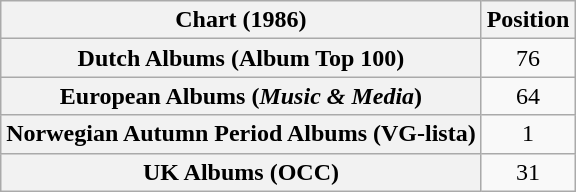<table class="wikitable sortable plainrowheaders" style="text-align:center">
<tr>
<th scope="col">Chart (1986)</th>
<th scope="col">Position</th>
</tr>
<tr>
<th scope="row">Dutch Albums (Album Top 100)</th>
<td>76</td>
</tr>
<tr>
<th scope="row">European Albums (<em>Music & Media</em>)</th>
<td>64</td>
</tr>
<tr>
<th scope="row">Norwegian Autumn Period Albums (VG-lista)</th>
<td>1</td>
</tr>
<tr>
<th scope="row">UK Albums (OCC)</th>
<td>31</td>
</tr>
</table>
